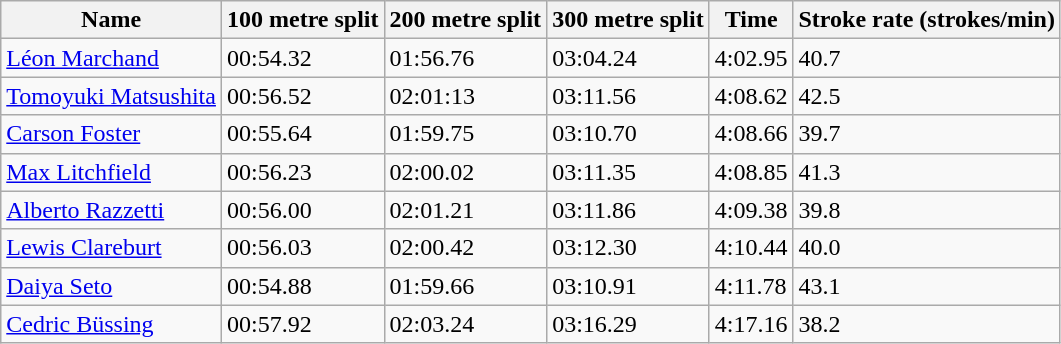<table class="wikitable sortable mw-collapsible">
<tr>
<th scope="col">Name</th>
<th scope="col">100 metre split</th>
<th scope="col">200 metre split</th>
<th scope="col">300 metre split</th>
<th scope="col">Time</th>
<th scope="col">Stroke rate (strokes/min)</th>
</tr>
<tr>
<td><a href='#'>Léon Marchand</a></td>
<td>00:54.32</td>
<td>01:56.76</td>
<td>03:04.24</td>
<td>4:02.95</td>
<td>40.7</td>
</tr>
<tr>
<td><a href='#'>Tomoyuki Matsushita</a></td>
<td>00:56.52</td>
<td>02:01:13</td>
<td>03:11.56</td>
<td>4:08.62</td>
<td>42.5</td>
</tr>
<tr>
<td><a href='#'>Carson Foster</a></td>
<td>00:55.64</td>
<td>01:59.75</td>
<td>03:10.70</td>
<td>4:08.66</td>
<td>39.7</td>
</tr>
<tr>
<td><a href='#'>Max Litchfield</a></td>
<td>00:56.23</td>
<td>02:00.02</td>
<td>03:11.35</td>
<td>4:08.85</td>
<td>41.3</td>
</tr>
<tr>
<td><a href='#'>Alberto Razzetti</a></td>
<td>00:56.00</td>
<td>02:01.21</td>
<td>03:11.86</td>
<td>4:09.38</td>
<td>39.8</td>
</tr>
<tr>
<td><a href='#'>Lewis Clareburt</a></td>
<td>00:56.03</td>
<td>02:00.42</td>
<td>03:12.30</td>
<td>4:10.44</td>
<td>40.0</td>
</tr>
<tr>
<td><a href='#'>Daiya Seto</a></td>
<td>00:54.88</td>
<td>01:59.66</td>
<td>03:10.91</td>
<td>4:11.78</td>
<td>43.1</td>
</tr>
<tr>
<td><a href='#'>Cedric Büssing</a></td>
<td>00:57.92</td>
<td>02:03.24</td>
<td>03:16.29</td>
<td>4:17.16</td>
<td>38.2</td>
</tr>
</table>
